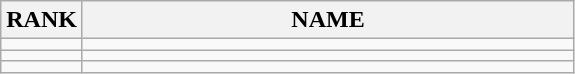<table class="wikitable">
<tr>
<th>RANK</th>
<th style="width: 20em">NAME</th>
</tr>
<tr>
<td align="center"></td>
<td></td>
</tr>
<tr>
<td align="center"></td>
<td></td>
</tr>
<tr>
<td align="center"></td>
<td></td>
</tr>
</table>
